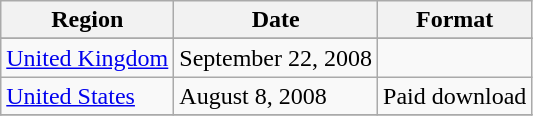<table class="wikitable">
<tr>
<th>Region</th>
<th>Date</th>
<th>Format</th>
</tr>
<tr>
</tr>
<tr>
<td><a href='#'>United Kingdom</a></td>
<td rowspan="1">September 22, 2008</td>
<td></td>
</tr>
<tr>
<td><a href='#'>United States</a></td>
<td rowspan="1">August 8, 2008</td>
<td>Paid download</td>
</tr>
<tr>
</tr>
</table>
